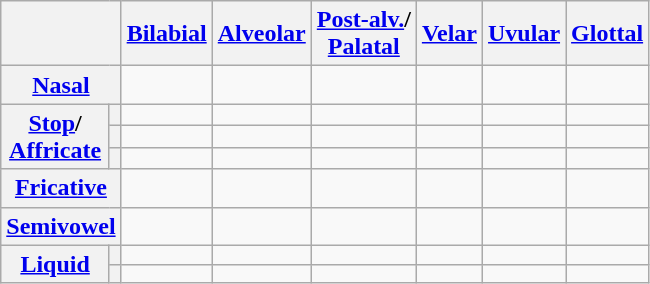<table class="wikitable" style="text-align:center;">
<tr>
<th colspan=2></th>
<th><a href='#'>Bilabial</a></th>
<th><a href='#'>Alveolar</a></th>
<th><a href='#'>Post-alv.</a>/<br><a href='#'>Palatal</a></th>
<th><a href='#'>Velar</a></th>
<th><a href='#'>Uvular</a></th>
<th><a href='#'>Glottal</a></th>
</tr>
<tr>
<th colspan=2><a href='#'>Nasal</a></th>
<td></td>
<td></td>
<td></td>
<td></td>
<td></td>
<td></td>
</tr>
<tr>
<th rowspan=3><a href='#'>Stop</a>/<br><a href='#'>Affricate</a></th>
<th></th>
<td></td>
<td></td>
<td></td>
<td></td>
<td></td>
<td></td>
</tr>
<tr>
<th></th>
<td></td>
<td></td>
<td></td>
<td></td>
<td></td>
<td></td>
</tr>
<tr>
<th></th>
<td></td>
<td></td>
<td></td>
<td></td>
<td></td>
<td></td>
</tr>
<tr>
<th colspan=2><a href='#'>Fricative</a></th>
<td></td>
<td></td>
<td></td>
<td></td>
<td></td>
<td></td>
</tr>
<tr>
<th colspan=2><a href='#'>Semivowel</a></th>
<td></td>
<td></td>
<td></td>
<td></td>
<td></td>
<td></td>
</tr>
<tr>
<th rowspan=2><a href='#'>Liquid</a></th>
<th></th>
<td></td>
<td></td>
<td></td>
<td></td>
<td></td>
<td></td>
</tr>
<tr>
<th></th>
<td></td>
<td></td>
<td></td>
<td></td>
<td></td>
<td></td>
</tr>
</table>
